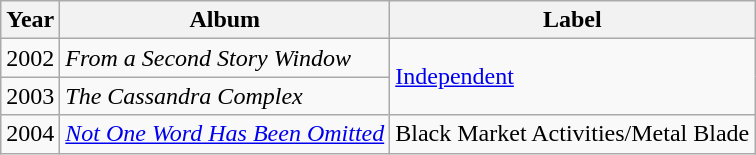<table class=wikitable>
<tr>
<th>Year</th>
<th>Album</th>
<th>Label</th>
</tr>
<tr>
<td>2002</td>
<td><em>From a Second Story Window</em></td>
<td rowspan=2><a href='#'>Independent</a></td>
</tr>
<tr>
<td>2003</td>
<td><em>The Cassandra Complex</em></td>
</tr>
<tr>
<td>2004</td>
<td><em><a href='#'>Not One Word Has Been Omitted</a></em></td>
<td>Black Market Activities/Metal Blade</td>
</tr>
</table>
